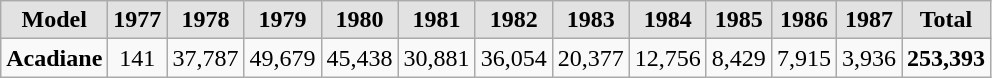<table class="wikitable" style=";">
<tr align="center">
<td style="background:#e2e2e2;"><strong>Model</strong></td>
<td style="background:#e2e2e2;"><strong>1977</strong></td>
<td style="background:#e2e2e2;"><strong>1978</strong></td>
<td style="background:#e2e2e2;"><strong>1979</strong></td>
<td style="background:#e2e2e2;"><strong>1980</strong></td>
<td style="background:#e2e2e2;"><strong>1981</strong></td>
<td style="background:#e2e2e2;"><strong>1982</strong></td>
<td style="background:#e2e2e2;"><strong>1983</strong></td>
<td style="background:#e2e2e2;"><strong>1984</strong></td>
<td style="background:#e2e2e2;"><strong>1985</strong></td>
<td style="background:#e2e2e2;"><strong>1986</strong></td>
<td style="background:#e2e2e2;"><strong>1987</strong></td>
<td style="background:#e2e2e2;"><strong>Total</strong></td>
</tr>
<tr>
<td><strong>Acadiane</strong></td>
<td align="center">141</td>
<td align="center">37,787</td>
<td align="center">49,679</td>
<td align="center">45,438</td>
<td align="center">30,881</td>
<td align="center">36,054</td>
<td align="center">20,377</td>
<td align="center">12,756</td>
<td align="center">8,429</td>
<td align="center">7,915</td>
<td align="center">3,936</td>
<td align="center"><strong>253,393</strong></td>
</tr>
</table>
